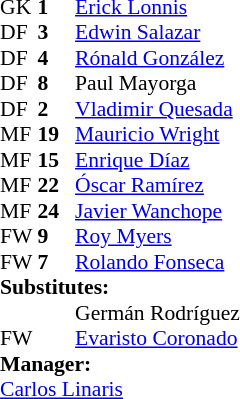<table cellspacing="0" cellpadding="0" style="font-size:90%; margin:0.2em auto;">
<tr>
<th width="25"></th>
<th width="25"></th>
</tr>
<tr>
<td>GK</td>
<td><strong>1</strong></td>
<td> <a href='#'>Erick Lonnis</a></td>
</tr>
<tr>
<td>DF</td>
<td><strong>3</strong></td>
<td> <a href='#'>Edwin Salazar</a></td>
</tr>
<tr>
<td>DF</td>
<td><strong>4</strong></td>
<td> <a href='#'>Rónald González</a></td>
</tr>
<tr>
<td>DF</td>
<td><strong>8</strong></td>
<td> Paul Mayorga</td>
</tr>
<tr>
<td>DF</td>
<td><strong>2</strong></td>
<td> <a href='#'>Vladimir Quesada</a></td>
</tr>
<tr>
<td>MF</td>
<td><strong>19</strong></td>
<td> <a href='#'>Mauricio Wright</a></td>
</tr>
<tr>
<td>MF</td>
<td><strong>15</strong></td>
<td> <a href='#'>Enrique Díaz</a></td>
</tr>
<tr>
<td>MF</td>
<td><strong>22</strong></td>
<td> <a href='#'>Óscar Ramírez</a></td>
</tr>
<tr>
<td>MF</td>
<td><strong>24</strong></td>
<td> <a href='#'>Javier Wanchope</a></td>
</tr>
<tr>
<td>FW</td>
<td><strong>9</strong></td>
<td> <a href='#'>Roy Myers</a></td>
</tr>
<tr>
<td>FW</td>
<td><strong>7</strong></td>
<td> <a href='#'>Rolando Fonseca</a></td>
</tr>
<tr>
<td colspan=3><strong>Substitutes:</strong></td>
</tr>
<tr>
<td></td>
<td></td>
<td> Germán Rodríguez</td>
<td></td>
<td></td>
</tr>
<tr>
<td>FW</td>
<td></td>
<td> <a href='#'>Evaristo Coronado</a></td>
<td></td>
<td></td>
</tr>
<tr>
<td colspan=3><strong>Manager:</strong></td>
</tr>
<tr>
<td colspan=4> <a href='#'>Carlos Linaris</a></td>
</tr>
</table>
